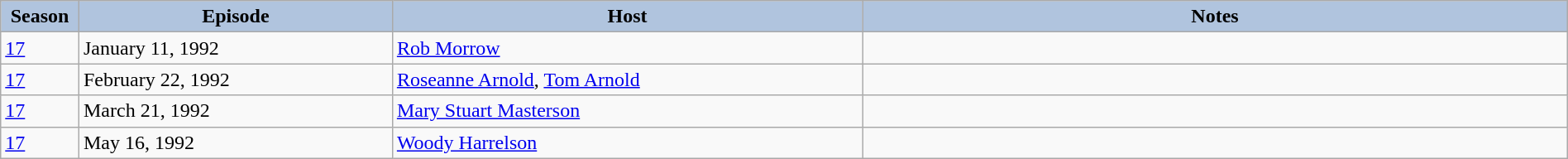<table class="wikitable" style="width:100%;">
<tr>
<th style="background:#B0C4DE;" width="5%">Season</th>
<th style="background:#B0C4DE;" width="20%">Episode</th>
<th style="background:#B0C4DE;" width="30%">Host</th>
<th style="background:#B0C4DE;" width="45%">Notes</th>
</tr>
<tr>
<td><a href='#'>17</a></td>
<td>January 11, 1992</td>
<td><a href='#'>Rob Morrow</a></td>
<td></td>
</tr>
<tr>
<td><a href='#'>17</a></td>
<td>February 22, 1992</td>
<td><a href='#'>Roseanne Arnold</a>, <a href='#'>Tom Arnold</a></td>
<td></td>
</tr>
<tr>
<td><a href='#'>17</a></td>
<td>March 21, 1992</td>
<td><a href='#'>Mary Stuart Masterson</a></td>
<td></td>
</tr>
<tr>
<td><a href='#'>17</a></td>
<td>May 16, 1992</td>
<td><a href='#'>Woody Harrelson</a></td>
<td></td>
</tr>
</table>
